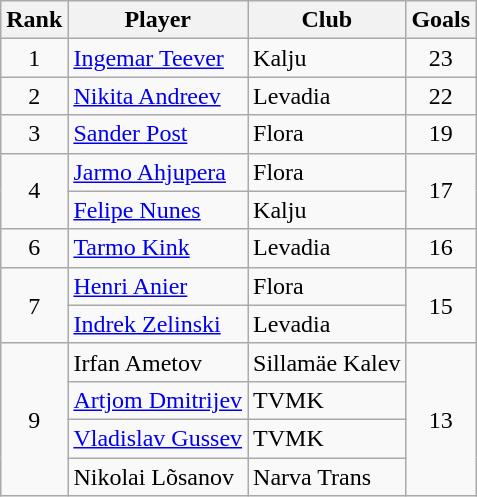<table class="wikitable">
<tr>
<th>Rank</th>
<th>Player</th>
<th>Club</th>
<th>Goals</th>
</tr>
<tr>
<td align=center>1</td>
<td> <a href='#'>Ingemar Teever</a></td>
<td>Kalju</td>
<td align=center>23</td>
</tr>
<tr>
<td align=center>2</td>
<td> <a href='#'>Nikita Andreev</a></td>
<td>Levadia</td>
<td align=center>22</td>
</tr>
<tr>
<td align=center>3</td>
<td> <a href='#'>Sander Post</a></td>
<td>Flora</td>
<td align=center>19</td>
</tr>
<tr>
<td rowspan=2 align=center>4</td>
<td> <a href='#'>Jarmo Ahjupera</a></td>
<td>Flora</td>
<td align=center rowspan=2>17</td>
</tr>
<tr>
<td> <a href='#'>Felipe Nunes</a></td>
<td>Kalju</td>
</tr>
<tr>
<td align=center>6</td>
<td> <a href='#'>Tarmo Kink</a></td>
<td>Levadia</td>
<td align=center>16</td>
</tr>
<tr>
<td rowspan=2 align=center>7</td>
<td> <a href='#'>Henri Anier</a></td>
<td>Flora</td>
<td align=center rowspan=2>15</td>
</tr>
<tr>
<td> <a href='#'>Indrek Zelinski</a></td>
<td>Levadia</td>
</tr>
<tr>
<td rowspan=4 align=center>9</td>
<td> Irfan Ametov</td>
<td>Sillamäe Kalev</td>
<td align=center rowspan=4>13</td>
</tr>
<tr>
<td> <a href='#'>Artjom Dmitrijev</a></td>
<td>TVMK</td>
</tr>
<tr>
<td> <a href='#'>Vladislav Gussev</a></td>
<td>TVMK</td>
</tr>
<tr>
<td> Nikolai Lõsanov</td>
<td>Narva Trans</td>
</tr>
</table>
